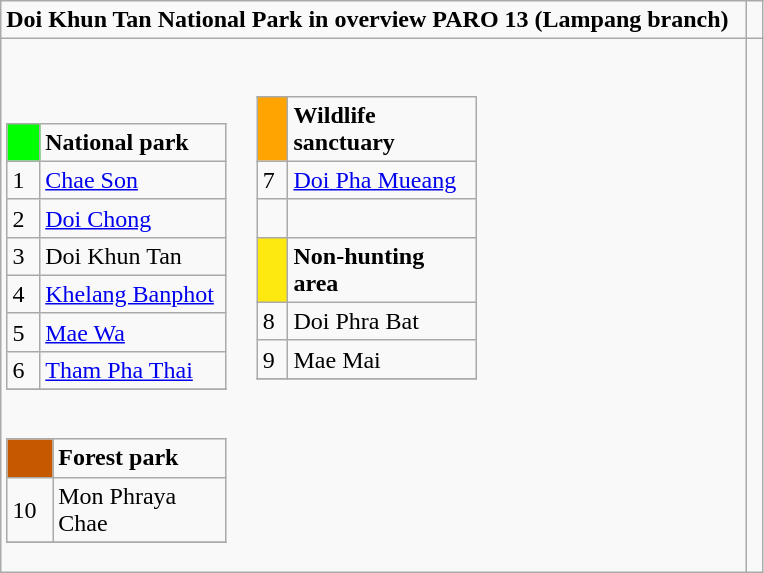<table role="presentation" class="wikitable mw-collapsible mw-collapsed">
<tr>
<td><strong>Doi Khun Tan National Park in overview PARO 13 (Lampang branch)</strong></td>
<td> </td>
</tr>
<tr>
<td><br><table class= "wikitable" style= "width:30%; display:inline-table;">
<tr>
<td style="width:3%; background:#00FF00;"> </td>
<td style="width:27%;"><strong>National park</strong></td>
</tr>
<tr>
<td>1</td>
<td><a href='#'>Chae Son</a></td>
</tr>
<tr>
<td>2</td>
<td><a href='#'>Doi Chong</a></td>
</tr>
<tr>
<td>3</td>
<td>Doi Khun Tan</td>
</tr>
<tr>
<td>4</td>
<td><a href='#'>Khelang Banphot</a></td>
</tr>
<tr>
<td>5</td>
<td><a href='#'>Mae Wa</a></td>
</tr>
<tr>
<td>6</td>
<td><a href='#'>Tham Pha Thai</a></td>
</tr>
<tr>
</tr>
</table>
<table class= "wikitable" style= "width:30%; display:inline-table;">
<tr>
<td style="background:#FFA400;"> </td>
<td><strong>Wildlife sanctuary</strong></td>
</tr>
<tr>
<td>7</td>
<td><a href='#'>Doi Pha Mueang</a></td>
</tr>
<tr>
<td>  </td>
</tr>
<tr>
<td style="width:3%; background:#FDE910;"> </td>
<td style="width:30%;"><strong>Non-hunting area</strong></td>
</tr>
<tr>
<td>8</td>
<td>Doi Phra Bat</td>
</tr>
<tr>
<td>9</td>
<td>Mae Mai</td>
</tr>
<tr>
</tr>
</table>
<table class= "wikitable" style= "width:30%; display:inline-table;">
<tr>
<td style="width:3%; background:#C65900;"> </td>
<td style="width:27%;"><strong>Forest park</strong></td>
</tr>
<tr>
<td>10</td>
<td>Mon Phraya Chae</td>
</tr>
<tr>
</tr>
</table>
</td>
</tr>
</table>
